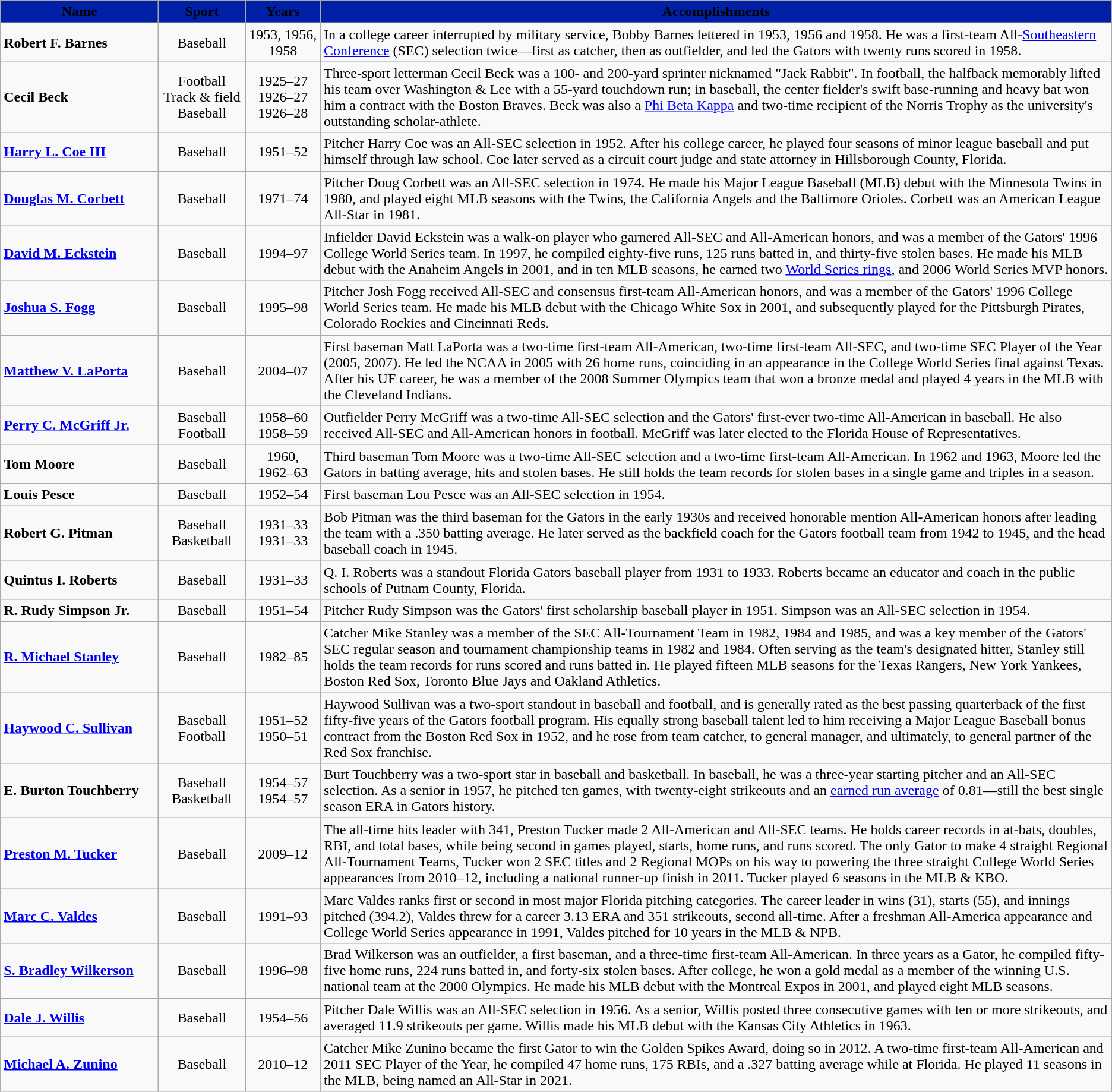<table class="wikitable">
<tr>
<th width=170 style="background:#0021A5;"><span> Name</span></th>
<th width=90 style="background:#0021A5;"><span> Sport</span></th>
<th width=77 style="background:#0021A5;"><span> Years</span></th>
<th style="background:#0021A5;"><span> Accomplishments</span></th>
</tr>
<tr>
<td><strong>Robert F. Barnes</strong></td>
<td align=center>Baseball</td>
<td align=center>1953, 1956, 1958</td>
<td>In a college career interrupted by military service, Bobby Barnes lettered in 1953, 1956 and 1958. He was a first-team All-<a href='#'>Southeastern Conference</a> (SEC) selection twice—first as catcher, then as outfielder, and led the Gators with twenty runs scored in 1958.</td>
</tr>
<tr>
<td><strong>Cecil Beck</strong></td>
<td align=center>Football<br>Track & field<br>Baseball</td>
<td align=center>1925–27<br>1926–27<br>1926–28</td>
<td>Three-sport letterman Cecil Beck was a 100- and 200-yard sprinter nicknamed "Jack Rabbit". In football, the halfback memorably lifted his team over Washington & Lee with a 55-yard touchdown run; in baseball, the center fielder's swift base-running and heavy bat won him a contract with the Boston Braves. Beck was also a <a href='#'>Phi Beta Kappa</a> and two-time recipient of the Norris Trophy as the university's outstanding scholar-athlete.</td>
</tr>
<tr>
<td><strong><a href='#'>Harry L. Coe III</a></strong></td>
<td align=center>Baseball</td>
<td align=center>1951–52</td>
<td>Pitcher Harry Coe was an All-SEC selection in 1952. After his college career, he played four seasons of minor league baseball and put himself through law school. Coe later served as a circuit court judge and state attorney in Hillsborough County, Florida.</td>
</tr>
<tr>
<td><strong><a href='#'>Douglas M. Corbett</a></strong></td>
<td align=center>Baseball</td>
<td align=center>1971–74</td>
<td>Pitcher Doug Corbett was an All-SEC selection in 1974. He made his Major League Baseball (MLB) debut with the Minnesota Twins in 1980, and played eight MLB seasons with the Twins, the California Angels and the Baltimore Orioles. Corbett was an American League All-Star in 1981.</td>
</tr>
<tr>
<td><strong><a href='#'>David M. Eckstein</a></strong></td>
<td align=center>Baseball</td>
<td align=center>1994–97</td>
<td>Infielder David Eckstein was a walk-on player who garnered All-SEC and All-American honors, and was a member of the Gators' 1996 College World Series team. In 1997, he compiled eighty-five runs, 125 runs batted in, and thirty-five stolen bases. He made his MLB debut with the Anaheim Angels in 2001, and in ten MLB seasons, he earned two <a href='#'>World Series rings</a>, and 2006 World Series MVP honors.</td>
</tr>
<tr>
<td><strong><a href='#'>Joshua S. Fogg</a></strong></td>
<td align=center>Baseball</td>
<td align=center>1995–98</td>
<td>Pitcher Josh Fogg received All-SEC and consensus first-team All-American honors, and was a member of the Gators' 1996 College World Series team. He made his MLB debut with the Chicago White Sox in 2001, and subsequently played for the Pittsburgh Pirates, Colorado Rockies and Cincinnati Reds.</td>
</tr>
<tr>
<td><strong><a href='#'>Matthew V. LaPorta</a></strong></td>
<td align=center>Baseball</td>
<td align=center>2004–07</td>
<td>First baseman Matt LaPorta was a two-time first-team All-American, two-time first-team All-SEC, and two-time SEC Player of the Year (2005, 2007). He led the NCAA in 2005 with 26 home runs, coinciding in an appearance in the College World Series final against Texas. After his UF career, he was a member of the 2008 Summer Olympics team that won a bronze medal and played 4 years in the MLB with the Cleveland Indians.</td>
</tr>
<tr>
<td><strong><a href='#'>Perry C. McGriff Jr.</a></strong></td>
<td align=center>Baseball<br>Football</td>
<td align=center>1958–60<br>1958–59</td>
<td>Outfielder Perry McGriff was a two-time All-SEC selection and the Gators' first-ever two-time All-American in baseball. He also received All-SEC and All-American honors in football. McGriff was later elected to the Florida House of Representatives.</td>
</tr>
<tr>
<td><strong>Tom Moore</strong></td>
<td align=center>Baseball</td>
<td align=center>1960, 1962–63</td>
<td>Third baseman Tom Moore was a two-time All-SEC selection and a two-time first-team All-American. In 1962 and 1963, Moore led the Gators in batting average, hits and stolen bases. He still holds the team records for stolen bases in a single game and triples in a season.</td>
</tr>
<tr>
<td><strong>Louis Pesce</strong></td>
<td align=center>Baseball</td>
<td align=center>1952–54</td>
<td>First baseman Lou Pesce was an All-SEC selection in 1954.</td>
</tr>
<tr>
<td><strong>Robert G. Pitman</strong></td>
<td align=center>Baseball<br>Basketball</td>
<td align=center>1931–33<br>1931–33</td>
<td>Bob Pitman was the third baseman for the Gators in the early 1930s and received honorable mention All-American honors after leading the team with a .350 batting average. He later served as the backfield coach for the Gators football team from 1942 to 1945, and the head baseball coach in 1945.</td>
</tr>
<tr>
<td><strong>Quintus I. Roberts</strong></td>
<td align=center>Baseball</td>
<td align=center>1931–33</td>
<td>Q. I. Roberts was a standout Florida Gators baseball player from 1931 to 1933. Roberts became an educator and coach in the public schools of Putnam County, Florida.</td>
</tr>
<tr>
<td><strong>R. Rudy Simpson Jr.</strong></td>
<td align=center>Baseball</td>
<td align=center>1951–54</td>
<td>Pitcher Rudy Simpson was the Gators' first scholarship baseball player in 1951. Simpson was an All-SEC selection in 1954.</td>
</tr>
<tr>
<td><strong><a href='#'>R. Michael Stanley</a></strong></td>
<td align=center>Baseball</td>
<td align=center>1982–85</td>
<td>Catcher Mike Stanley was a member of the SEC All-Tournament Team in 1982, 1984 and 1985, and was a key member of the Gators' SEC regular season and tournament championship teams in 1982 and 1984. Often serving as the team's designated hitter, Stanley still holds the team records for runs scored and runs batted in. He played fifteen MLB seasons for the Texas Rangers, New York Yankees, Boston Red Sox, Toronto Blue Jays and Oakland Athletics.</td>
</tr>
<tr>
<td><strong><a href='#'>Haywood C. Sullivan</a></strong></td>
<td align=center>Baseball<br>Football</td>
<td align=center>1951–52<br>1950–51</td>
<td>Haywood Sullivan was a two-sport standout in baseball and football, and is generally rated as the best passing quarterback of the first fifty-five years of the Gators football program. His equally strong baseball talent led to him receiving a Major League Baseball bonus contract from the Boston Red Sox in 1952, and he rose from team catcher, to general manager, and ultimately, to general partner of the Red Sox franchise.</td>
</tr>
<tr>
<td><strong>E. Burton Touchberry</strong></td>
<td align=center>Baseball<br>Basketball</td>
<td align=center>1954–57<br>1954–57</td>
<td>Burt Touchberry was a two-sport star in baseball and basketball. In baseball, he was a three-year starting pitcher and an All-SEC selection. As a senior in 1957, he pitched ten games, with twenty-eight strikeouts and an <a href='#'>earned run average</a> of 0.81—still the best single season ERA in Gators history.</td>
</tr>
<tr>
<td><strong><a href='#'>Preston M. Tucker</a></strong></td>
<td align=center>Baseball</td>
<td align=center>2009–12</td>
<td>The all-time hits leader with 341, Preston Tucker made 2 All-American and All-SEC teams. He holds career records in at-bats, doubles, RBI, and total bases, while being second in games played, starts, home runs, and runs scored. The only Gator to make 4 straight Regional All-Tournament Teams, Tucker won 2 SEC titles and 2 Regional MOPs on his way to powering the three straight College World Series appearances from 2010–12, including a national runner-up finish in 2011. Tucker played 6 seasons in the MLB & KBO.</td>
</tr>
<tr>
<td><strong><a href='#'>Marc C. Valdes</a></strong></td>
<td align=center>Baseball</td>
<td align=center>1991–93</td>
<td>Marc Valdes ranks first or second in most major Florida pitching categories. The career leader in wins (31), starts (55), and innings pitched (394.2), Valdes threw for a career 3.13 ERA and 351 strikeouts, second all-time. After a freshman All-America appearance and College World Series appearance in 1991, Valdes pitched for 10 years in the MLB & NPB.</td>
</tr>
<tr>
<td><strong><a href='#'>S. Bradley Wilkerson</a></strong></td>
<td align=center>Baseball</td>
<td align=center>1996–98</td>
<td>Brad Wilkerson was an outfielder, a first baseman, and a three-time first-team All-American. In three years as a Gator, he compiled fifty-five home runs, 224 runs batted in, and forty-six stolen bases. After college, he won a gold medal as a member of the winning U.S. national team at the 2000 Olympics. He made his MLB debut with the Montreal Expos in 2001, and played eight MLB seasons.</td>
</tr>
<tr>
<td><strong><a href='#'>Dale J. Willis</a></strong></td>
<td align=center>Baseball</td>
<td align=center>1954–56</td>
<td>Pitcher Dale Willis was an All-SEC selection in 1956. As a senior, Willis posted three consecutive games with ten or more strikeouts, and averaged 11.9 strikeouts per game. Willis made his MLB debut with the Kansas City Athletics in 1963.</td>
</tr>
<tr>
<td><strong><a href='#'>Michael A. Zunino</a></strong></td>
<td align=center>Baseball</td>
<td align=center>2010–12</td>
<td>Catcher Mike Zunino became the first Gator to win the Golden Spikes Award, doing so in 2012. A two-time first-team All-American and 2011 SEC Player of the Year, he compiled 47 home runs, 175 RBIs, and a .327 batting average while at Florida. He played 11 seasons in the MLB, being named an All-Star in 2021.</td>
</tr>
</table>
